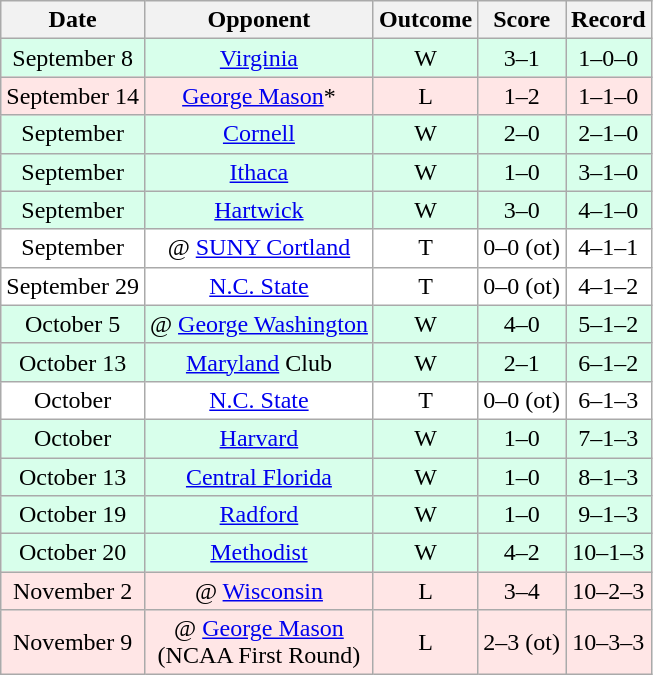<table class="wikitable">
<tr>
<th>Date</th>
<th>Opponent</th>
<th>Outcome</th>
<th>Score</th>
<th>Record</th>
</tr>
<tr align="center" style="background:#D8FFEB;">
<td>September 8</td>
<td><a href='#'>Virginia</a></td>
<td>W</td>
<td>3–1</td>
<td>1–0–0</td>
</tr>
<tr align="center" style="background:#FFE6E6;">
<td>September 14</td>
<td><a href='#'>George Mason</a>*</td>
<td>L</td>
<td>1–2</td>
<td>1–1–0</td>
</tr>
<tr align="center" style="background:#D8FFEB;">
<td>September</td>
<td><a href='#'>Cornell</a></td>
<td>W</td>
<td>2–0</td>
<td>2–1–0</td>
</tr>
<tr align="center" style="background:#D8FFEB;">
<td>September</td>
<td><a href='#'>Ithaca</a></td>
<td>W</td>
<td>1–0</td>
<td>3–1–0</td>
</tr>
<tr align="center" style="background:#D8FFEB;">
<td>September</td>
<td><a href='#'>Hartwick</a></td>
<td>W</td>
<td>3–0</td>
<td>4–1–0</td>
</tr>
<tr align="center" style="background:#FFFFFF;">
<td>September</td>
<td>@ <a href='#'>SUNY Cortland</a></td>
<td>T</td>
<td>0–0 (ot)</td>
<td>4–1–1</td>
</tr>
<tr align="center" style="background:#FFFFFF;">
<td>September 29</td>
<td><a href='#'>N.C. State</a></td>
<td>T</td>
<td>0–0 (ot)</td>
<td>4–1–2</td>
</tr>
<tr align="center" style="background:#D8FFEB;">
<td>October 5</td>
<td>@ <a href='#'>George Washington</a></td>
<td>W</td>
<td>4–0</td>
<td>5–1–2</td>
</tr>
<tr align="center" style="background:#D8FFEB;">
<td>October 13</td>
<td><a href='#'>Maryland</a> Club</td>
<td>W</td>
<td>2–1</td>
<td>6–1–2</td>
</tr>
<tr align="center" style="background:#FFFFFF;">
<td>October</td>
<td><a href='#'>N.C. State</a></td>
<td>T</td>
<td>0–0 (ot)</td>
<td>6–1–3</td>
</tr>
<tr align="center" style="background:#D8FFEB;">
<td>October</td>
<td><a href='#'>Harvard</a></td>
<td>W</td>
<td>1–0</td>
<td>7–1–3</td>
</tr>
<tr align="center" style="background:#D8FFEB;">
<td>October 13</td>
<td><a href='#'>Central Florida</a></td>
<td>W</td>
<td>1–0</td>
<td>8–1–3</td>
</tr>
<tr align="center" style="background:#D8FFEB;">
<td>October 19</td>
<td><a href='#'>Radford</a></td>
<td>W</td>
<td>1–0</td>
<td>9–1–3</td>
</tr>
<tr align="center" style="background:#D8FFEB;">
<td>October 20</td>
<td><a href='#'>Methodist</a></td>
<td>W</td>
<td>4–2</td>
<td>10–1–3</td>
</tr>
<tr align="center" style="background:#FFE6E6;">
<td>November 2</td>
<td>@ <a href='#'>Wisconsin</a></td>
<td>L</td>
<td>3–4</td>
<td>10–2–3</td>
</tr>
<tr align="center" style="background:#FFE6E6;">
<td>November 9</td>
<td>@ <a href='#'>George Mason</a> <br> (NCAA First Round)</td>
<td>L</td>
<td>2–3 (ot)</td>
<td>10–3–3</td>
</tr>
</table>
